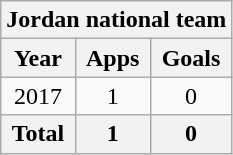<table class="wikitable" style="text-align:center">
<tr>
<th colspan=3>Jordan national team</th>
</tr>
<tr>
<th>Year</th>
<th>Apps</th>
<th>Goals</th>
</tr>
<tr>
<td>2017</td>
<td>1</td>
<td>0</td>
</tr>
<tr>
<th>Total</th>
<th>1</th>
<th>0</th>
</tr>
</table>
